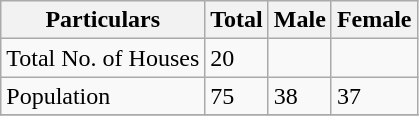<table class="wikitable sortable">
<tr>
<th>Particulars</th>
<th>Total</th>
<th>Male</th>
<th>Female</th>
</tr>
<tr>
<td>Total No. of Houses</td>
<td>20</td>
<td></td>
<td></td>
</tr>
<tr>
<td>Population</td>
<td>75</td>
<td>38</td>
<td>37</td>
</tr>
<tr>
</tr>
</table>
